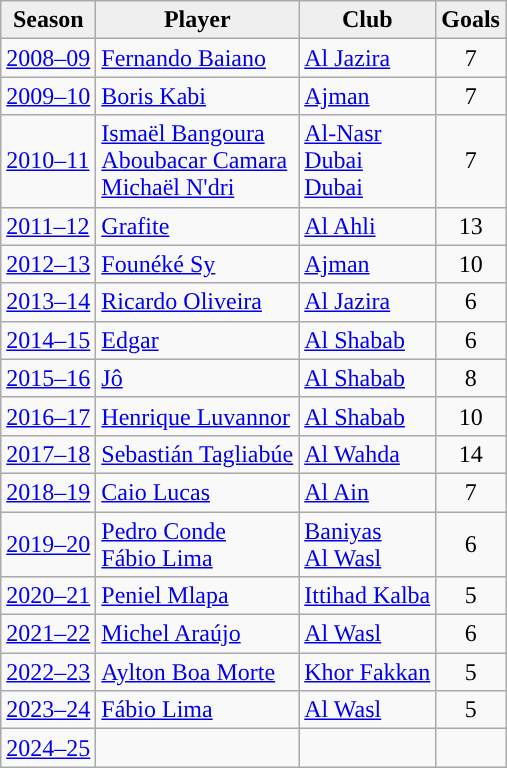<table class="wikitable sortable">
<tr>
<th style="background:#efefef;">Season</th>
<th style="background:#efefef;">Player</th>
<th style="background:#efefef;">Club</th>
<th style="background:#efefef;">Goals</th>
</tr>
<tr>
<td><a href='#'>2008–09</a></td>
<td>  <a href='#'>Fernando Baiano</a></td>
<td><a href='#'>Al Jazira</a></td>
<td style="text-align:center;">7</td>
</tr>
<tr>
<td><a href='#'>2009–10</a></td>
<td>  <a href='#'>Boris Kabi</a></td>
<td><a href='#'>Ajman</a></td>
<td style="text-align:center;">7</td>
</tr>
<tr>
<td><a href='#'>2010–11</a></td>
<td> <a href='#'>Ismaël Bangoura</a><br> <a href='#'>Aboubacar Camara</a><br> <a href='#'>Michaël N'dri</a></td>
<td><a href='#'>Al-Nasr</a><br><a href='#'>Dubai</a><br><a href='#'>Dubai</a></td>
<td style="text-align:center;">7</td>
</tr>
<tr>
<td><a href='#'>2011–12</a></td>
<td>  <a href='#'>Grafite</a></td>
<td><a href='#'>Al Ahli</a></td>
<td style="text-align:center;">13</td>
</tr>
<tr>
<td><a href='#'>2012–13</a></td>
<td>  <a href='#'>Founéké Sy</a></td>
<td><a href='#'>Ajman</a></td>
<td style="text-align:center;">10</td>
</tr>
<tr>
<td><a href='#'>2013–14</a></td>
<td>  <a href='#'>Ricardo Oliveira</a></td>
<td><a href='#'>Al Jazira</a></td>
<td style="text-align:center;">6</td>
</tr>
<tr>
<td><a href='#'>2014–15</a></td>
<td>  <a href='#'>Edgar</a></td>
<td><a href='#'>Al Shabab</a></td>
<td style="text-align:center;">6</td>
</tr>
<tr>
<td><a href='#'>2015–16</a></td>
<td>  <a href='#'>Jô</a></td>
<td><a href='#'>Al Shabab</a></td>
<td style="text-align:center;">8</td>
</tr>
<tr>
<td><a href='#'>2016–17</a></td>
<td>  <a href='#'>Henrique Luvannor</a></td>
<td><a href='#'>Al Shabab</a></td>
<td style="text-align:center;">10</td>
</tr>
<tr>
<td><a href='#'>2017–18</a></td>
<td>  <a href='#'>Sebastián Tagliabúe</a></td>
<td><a href='#'>Al Wahda</a></td>
<td style="text-align:center;">14</td>
</tr>
<tr>
<td><a href='#'>2018–19</a></td>
<td>  <a href='#'>Caio Lucas</a></td>
<td><a href='#'>Al Ain</a></td>
<td style="text-align:center;">7</td>
</tr>
<tr>
<td><a href='#'>2019–20</a></td>
<td>  <a href='#'>Pedro Conde</a><br>  <a href='#'>Fábio Lima</a></td>
<td><a href='#'>Baniyas</a><br><a href='#'>Al Wasl</a></td>
<td style="text-align:center;">6</td>
</tr>
<tr>
<td><a href='#'>2020–21</a></td>
<td>  <a href='#'>Peniel Mlapa</a></td>
<td><a href='#'>Ittihad Kalba</a></td>
<td style="text-align:center;">5</td>
</tr>
<tr>
<td><a href='#'>2021–22</a></td>
<td>  <a href='#'>Michel Araújo</a></td>
<td><a href='#'>Al Wasl</a></td>
<td style="text-align:center;">6</td>
</tr>
<tr>
<td><a href='#'>2022–23</a></td>
<td>  <a href='#'>Aylton Boa Morte</a></td>
<td><a href='#'>Khor Fakkan</a></td>
<td style="text-align:center;">5</td>
</tr>
<tr>
<td><a href='#'>2023–24</a></td>
<td><a href='#'>Fábio Lima</a></td>
<td><a href='#'>Al Wasl</a></td>
<td style="text-align:center;">5</td>
</tr>
<tr>
<td><a href='#'>2024–25</a></td>
<td></td>
<td></td>
<td></td>
</tr>
</table>
